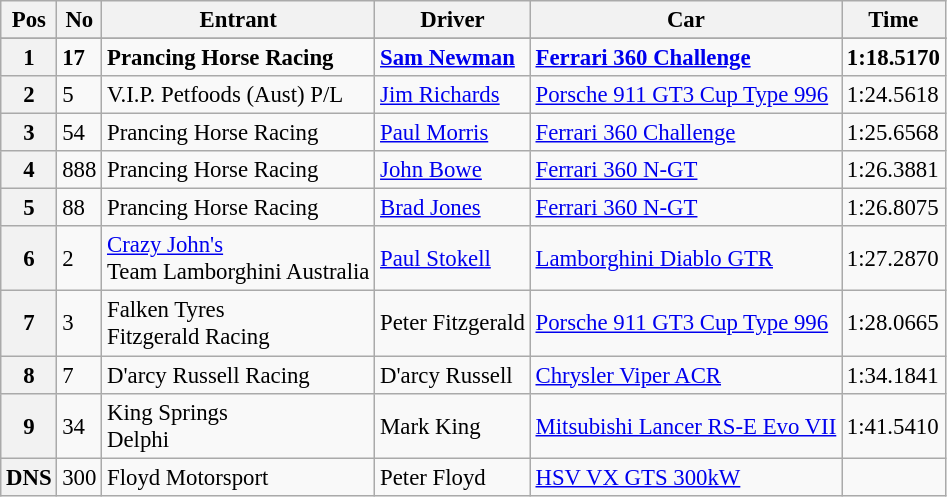<table class="wikitable" style="font-size: 95%;">
<tr>
<th>Pos</th>
<th>No</th>
<th>Entrant</th>
<th>Driver</th>
<th>Car</th>
<th>Time</th>
</tr>
<tr>
</tr>
<tr style="font-weight:bold">
<th>1</th>
<td>17</td>
<td>Prancing Horse Racing</td>
<td> <a href='#'>Sam Newman</a></td>
<td><a href='#'>Ferrari 360 Challenge</a></td>
<td>1:18.5170</td>
</tr>
<tr>
<th>2</th>
<td>5</td>
<td>V.I.P. Petfoods (Aust) P/L</td>
<td> <a href='#'>Jim Richards</a></td>
<td><a href='#'>Porsche 911 GT3 Cup Type 996</a></td>
<td>1:24.5618</td>
</tr>
<tr>
<th>3</th>
<td>54</td>
<td>Prancing Horse Racing</td>
<td> <a href='#'>Paul Morris</a></td>
<td><a href='#'>Ferrari 360 Challenge</a></td>
<td>1:25.6568</td>
</tr>
<tr>
<th>4</th>
<td>888</td>
<td>Prancing Horse Racing</td>
<td> <a href='#'>John Bowe</a></td>
<td><a href='#'>Ferrari 360 N-GT</a></td>
<td>1:26.3881</td>
</tr>
<tr>
<th>5</th>
<td>88</td>
<td>Prancing Horse Racing</td>
<td> <a href='#'>Brad Jones</a></td>
<td><a href='#'>Ferrari 360 N-GT</a></td>
<td>1:26.8075</td>
</tr>
<tr>
<th>6</th>
<td>2</td>
<td><a href='#'>Crazy John's</a><br>Team Lamborghini Australia</td>
<td> <a href='#'>Paul Stokell</a></td>
<td><a href='#'>Lamborghini Diablo GTR</a></td>
<td>1:27.2870</td>
</tr>
<tr>
<th>7</th>
<td>3</td>
<td>Falken Tyres<br>Fitzgerald Racing</td>
<td> Peter Fitzgerald</td>
<td><a href='#'>Porsche 911 GT3 Cup Type 996</a></td>
<td>1:28.0665</td>
</tr>
<tr>
<th>8</th>
<td>7</td>
<td>D'arcy Russell Racing</td>
<td> D'arcy Russell</td>
<td><a href='#'>Chrysler Viper ACR</a></td>
<td>1:34.1841</td>
</tr>
<tr>
<th>9</th>
<td>34</td>
<td>King Springs<br>Delphi</td>
<td> Mark King</td>
<td><a href='#'>Mitsubishi Lancer RS-E Evo VII</a></td>
<td>1:41.5410</td>
</tr>
<tr>
<th>DNS</th>
<td>300</td>
<td>Floyd Motorsport</td>
<td> Peter Floyd</td>
<td><a href='#'>HSV VX GTS 300kW</a></td>
<td></td>
</tr>
</table>
